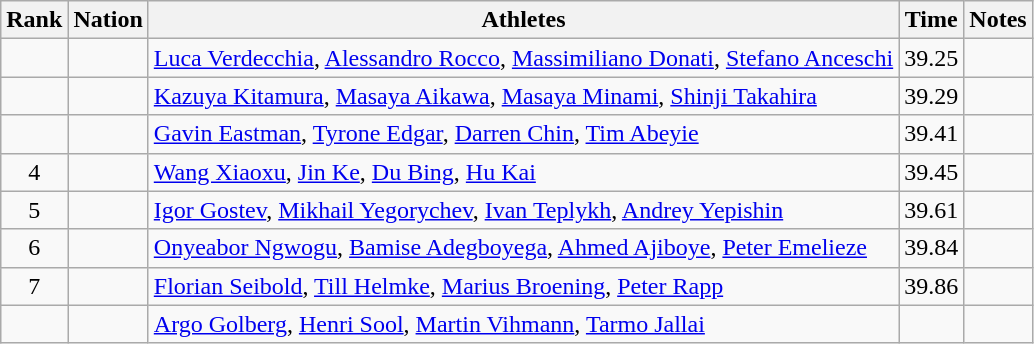<table class="wikitable sortable" style="text-align:center">
<tr>
<th>Rank</th>
<th>Nation</th>
<th>Athletes</th>
<th>Time</th>
<th>Notes</th>
</tr>
<tr>
<td></td>
<td align=left></td>
<td align=left><a href='#'>Luca Verdecchia</a>, <a href='#'>Alessandro Rocco</a>, <a href='#'>Massimiliano Donati</a>, <a href='#'>Stefano Anceschi</a></td>
<td>39.25</td>
<td></td>
</tr>
<tr>
<td></td>
<td align=left></td>
<td align=left><a href='#'>Kazuya Kitamura</a>, <a href='#'>Masaya Aikawa</a>, <a href='#'>Masaya Minami</a>, <a href='#'>Shinji Takahira</a></td>
<td>39.29</td>
<td></td>
</tr>
<tr>
<td></td>
<td align=left></td>
<td align=left><a href='#'>Gavin Eastman</a>, <a href='#'>Tyrone Edgar</a>, <a href='#'>Darren Chin</a>, <a href='#'>Tim Abeyie</a></td>
<td>39.41</td>
<td></td>
</tr>
<tr>
<td>4</td>
<td align=left></td>
<td align=left><a href='#'>Wang Xiaoxu</a>, <a href='#'>Jin Ke</a>, <a href='#'>Du Bing</a>, <a href='#'>Hu Kai</a></td>
<td>39.45</td>
<td></td>
</tr>
<tr>
<td>5</td>
<td align=left></td>
<td align=left><a href='#'>Igor Gostev</a>, <a href='#'>Mikhail Yegorychev</a>, <a href='#'>Ivan Teplykh</a>, <a href='#'>Andrey Yepishin</a></td>
<td>39.61</td>
<td></td>
</tr>
<tr>
<td>6</td>
<td align=left></td>
<td align=left><a href='#'>Onyeabor Ngwogu</a>, <a href='#'>Bamise Adegboyega</a>, <a href='#'>Ahmed Ajiboye</a>, <a href='#'>Peter Emelieze</a></td>
<td>39.84</td>
<td></td>
</tr>
<tr>
<td>7</td>
<td align=left></td>
<td align=left><a href='#'>Florian Seibold</a>, <a href='#'>Till Helmke</a>, <a href='#'>Marius Broening</a>, <a href='#'>Peter Rapp</a></td>
<td>39.86</td>
<td></td>
</tr>
<tr>
<td></td>
<td align=left></td>
<td align=left><a href='#'>Argo Golberg</a>, <a href='#'>Henri Sool</a>, <a href='#'>Martin Vihmann</a>, <a href='#'>Tarmo Jallai</a></td>
<td></td>
<td></td>
</tr>
</table>
